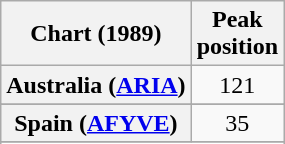<table class="wikitable sortable plainrowheaders" style="text-align:center">
<tr>
<th scope="col">Chart (1989)</th>
<th scope="col">Peak<br>position</th>
</tr>
<tr>
<th scope="row">Australia (<a href='#'>ARIA</a>)</th>
<td>121</td>
</tr>
<tr>
</tr>
<tr>
<th scope="row">Spain (<a href='#'>AFYVE</a>)</th>
<td>35</td>
</tr>
<tr>
</tr>
<tr>
</tr>
</table>
